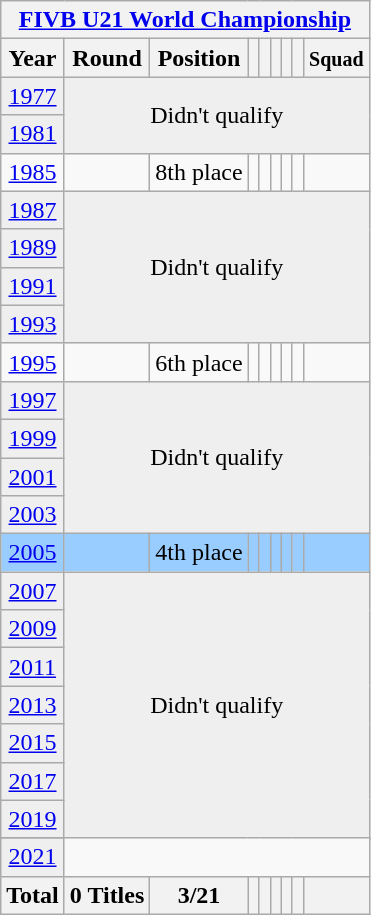<table class="wikitable" style="text-align: center;">
<tr>
<th colspan=9><a href='#'>FIVB U21 World Championship</a></th>
</tr>
<tr>
<th>Year</th>
<th>Round</th>
<th>Position</th>
<th></th>
<th></th>
<th></th>
<th></th>
<th></th>
<th><small>Squad</small></th>
</tr>
<tr bgcolor="efefef">
<td> <a href='#'>1977</a></td>
<td colspan=9 rowspan=2>Didn't qualify</td>
</tr>
<tr bgcolor="efefef">
<td> <a href='#'>1981</a></td>
</tr>
<tr>
<td> <a href='#'>1985</a></td>
<td></td>
<td>8th place</td>
<td></td>
<td></td>
<td></td>
<td></td>
<td></td>
<td></td>
</tr>
<tr bgcolor="efefef">
<td> <a href='#'>1987</a></td>
<td colspan=9 rowspan=4>Didn't qualify</td>
</tr>
<tr bgcolor="efefef">
<td> <a href='#'>1989</a></td>
</tr>
<tr bgcolor="efefef">
<td> <a href='#'>1991</a></td>
</tr>
<tr bgcolor="efefef">
<td> <a href='#'>1993</a></td>
</tr>
<tr>
<td> <a href='#'>1995</a></td>
<td></td>
<td>6th place</td>
<td></td>
<td></td>
<td></td>
<td></td>
<td></td>
<td></td>
</tr>
<tr bgcolor="efefef">
<td> <a href='#'>1997</a></td>
<td colspan=9 rowspan=4>Didn't qualify</td>
</tr>
<tr bgcolor="efefef">
<td> <a href='#'>1999</a></td>
</tr>
<tr bgcolor="efefef">
<td> <a href='#'>2001</a></td>
</tr>
<tr bgcolor="efefef">
<td> <a href='#'>2003</a></td>
</tr>
<tr bgcolor=9acdff>
<td> <a href='#'>2005</a></td>
<td></td>
<td>4th place</td>
<td></td>
<td></td>
<td></td>
<td></td>
<td></td>
<td></td>
</tr>
<tr bgcolor="efefef">
<td> <a href='#'>2007</a></td>
<td colspan=9 rowspan=8>Didn't qualify</td>
</tr>
<tr bgcolor="efefef">
<td> <a href='#'>2009</a></td>
</tr>
<tr bgcolor="efefef">
<td> <a href='#'>2011</a></td>
</tr>
<tr bgcolor="efefef">
<td> <a href='#'>2013</a></td>
</tr>
<tr bgcolor="efefef">
<td> <a href='#'>2015</a></td>
</tr>
<tr bgcolor="efefef">
<td> <a href='#'>2017</a></td>
</tr>
<tr bgcolor="efefef">
<td> <a href='#'>2019</a></td>
</tr>
<tr>
</tr>
<tr bgcolor="efefef">
<td>  <a href='#'>2021</a></td>
</tr>
<tr>
<th>Total</th>
<th>0 Titles</th>
<th>3/21</th>
<th></th>
<th></th>
<th></th>
<th></th>
<th></th>
<th></th>
</tr>
</table>
